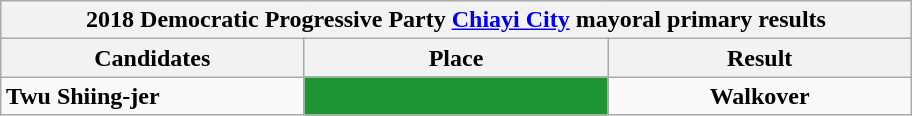<table class="wikitable collapsible" style="margin:1em auto;">
<tr>
<th colspan="5" width=600>2018 Democratic Progressive Party <a href='#'>Chiayi City</a> mayoral primary results</th>
</tr>
<tr>
<th width=80>Candidates</th>
<th width=80>Place</th>
<th width=80>Result</th>
</tr>
<tr>
<td><strong>Twu Shiing-jer</strong></td>
<td style="background: #1B9431; text-align:center"><strong></strong></td>
<td style="text-align:center"><strong>Walkover</strong></td>
</tr>
</table>
